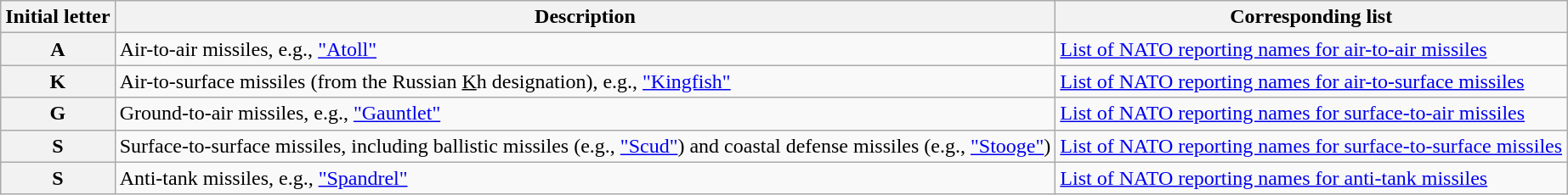<table class="wikitable">
<tr>
<th>Initial letter</th>
<th>Description</th>
<th>Corresponding list</th>
</tr>
<tr>
<th scope = "row">A</th>
<td>Air-to-air missiles, e.g., <a href='#'>"Atoll"</a></td>
<td><a href='#'>List of NATO reporting names for air-to-air missiles</a></td>
</tr>
<tr>
<th scope = "row">K</th>
<td>Air-to-surface missiles (from the Russian <u>K</u>h designation), e.g., <a href='#'>"Kingfish"</a></td>
<td><a href='#'>List of NATO reporting names for air-to-surface missiles</a></td>
</tr>
<tr>
<th scope = "row">G</th>
<td>Ground-to-air missiles, e.g., <a href='#'>"Gauntlet"</a></td>
<td><a href='#'>List of NATO reporting names for surface-to-air missiles</a></td>
</tr>
<tr>
<th scope = "row">S</th>
<td>Surface-to-surface missiles, including ballistic missiles (e.g., <a href='#'>"Scud"</a>) and coastal defense missiles (e.g., <a href='#'>"Stooge"</a>)</td>
<td><a href='#'>List of NATO reporting names for surface-to-surface missiles</a></td>
</tr>
<tr>
<th scope = "row">S</th>
<td>Anti-tank missiles, e.g., <a href='#'>"Spandrel"</a></td>
<td><a href='#'>List of NATO reporting names for anti-tank missiles</a></td>
</tr>
</table>
